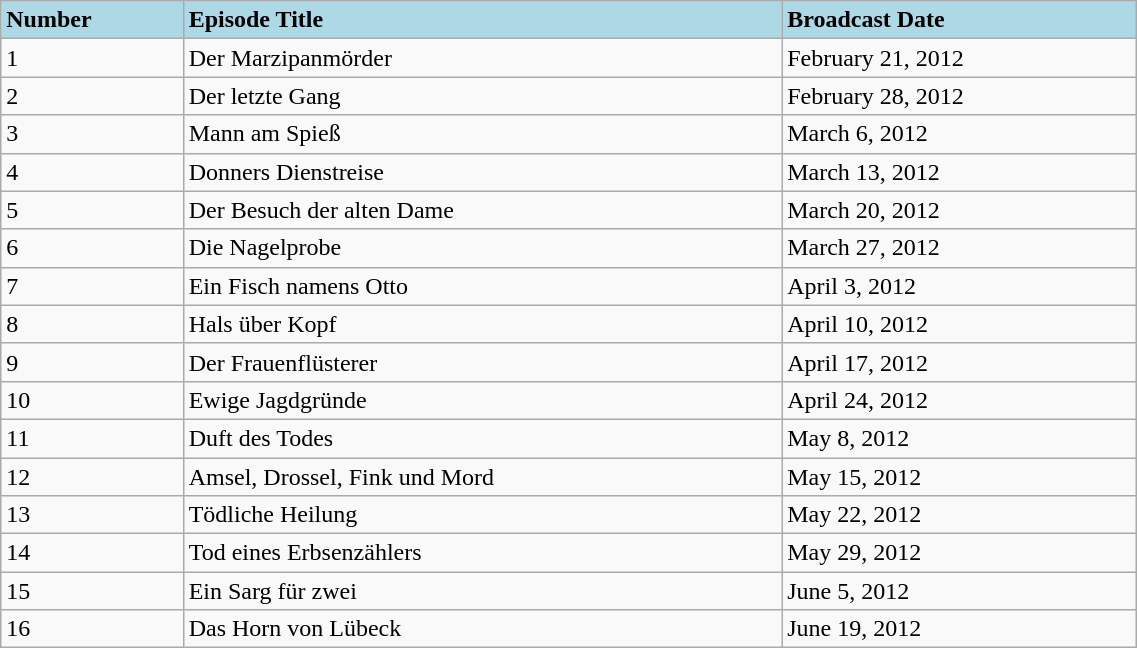<table class="wikitable" width="60%">
<tr>
<td bgcolor="#add8e6"><strong>Number</strong></td>
<td bgcolor="#add8e6"><strong>Episode Title</strong></td>
<td bgcolor="#add8e6"><strong>Broadcast Date</strong></td>
</tr>
<tr>
<td>1</td>
<td>Der Marzipanmörder</td>
<td>February 21, 2012</td>
</tr>
<tr>
<td>2</td>
<td>Der letzte Gang</td>
<td>February 28, 2012</td>
</tr>
<tr>
<td>3</td>
<td>Mann am Spieß</td>
<td>March 6, 2012</td>
</tr>
<tr>
<td>4</td>
<td>Donners Dienstreise</td>
<td>March 13, 2012</td>
</tr>
<tr>
<td>5</td>
<td>Der Besuch der alten Dame</td>
<td>March 20, 2012</td>
</tr>
<tr>
<td>6</td>
<td>Die Nagelprobe</td>
<td>March 27, 2012</td>
</tr>
<tr>
<td>7</td>
<td>Ein Fisch namens Otto</td>
<td>April 3, 2012</td>
</tr>
<tr>
<td>8</td>
<td>Hals über Kopf</td>
<td>April 10, 2012</td>
</tr>
<tr>
<td>9</td>
<td>Der Frauenflüsterer</td>
<td>April 17, 2012</td>
</tr>
<tr>
<td>10</td>
<td>Ewige Jagdgründe</td>
<td>April 24, 2012</td>
</tr>
<tr>
<td>11</td>
<td>Duft des Todes</td>
<td>May 8, 2012</td>
</tr>
<tr>
<td>12</td>
<td>Amsel, Drossel, Fink und Mord</td>
<td>May 15, 2012</td>
</tr>
<tr>
<td>13</td>
<td>Tödliche Heilung</td>
<td>May 22, 2012</td>
</tr>
<tr>
<td>14</td>
<td>Tod eines Erbsenzählers</td>
<td>May 29, 2012</td>
</tr>
<tr>
<td>15</td>
<td>Ein Sarg für zwei</td>
<td>June 5, 2012</td>
</tr>
<tr>
<td>16</td>
<td>Das Horn von Lübeck</td>
<td>June 19, 2012</td>
</tr>
</table>
